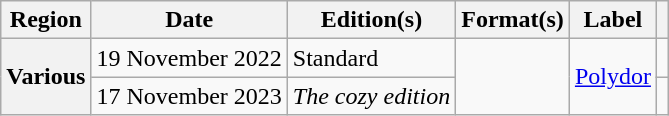<table class="wikitable plainrowheaders">
<tr>
<th scope="col">Region</th>
<th scope="col">Date</th>
<th scope="col">Edition(s)</th>
<th scope="col">Format(s)</th>
<th scope="col">Label</th>
<th scope="col"></th>
</tr>
<tr>
<th rowspan="2" scope="row">Various</th>
<td>19 November 2022</td>
<td>Standard</td>
<td rowspan="2"></td>
<td rowspan="2"><a href='#'>Polydor</a></td>
<td></td>
</tr>
<tr>
<td>17 November 2023</td>
<td><em>The cozy edition</em></td>
<td></td>
</tr>
</table>
